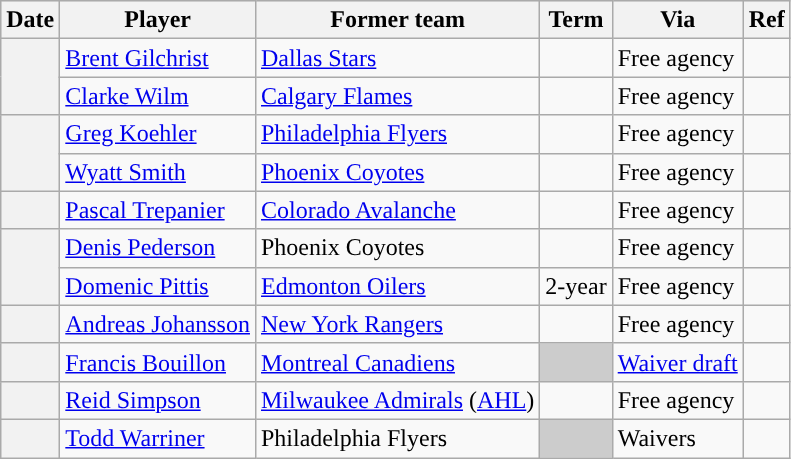<table class="wikitable plainrowheaders">
<tr style="background:#ddd; text-align:center;">
<th>Date</th>
<th>Player</th>
<th>Former team</th>
<th>Term</th>
<th>Via</th>
<th>Ref</th>
</tr>
<tr>
<th scope="row" rowspan=2></th>
<td><a href='#'>Brent Gilchrist</a></td>
<td><a href='#'>Dallas Stars</a></td>
<td></td>
<td>Free agency</td>
<td></td>
</tr>
<tr>
<td><a href='#'>Clarke Wilm</a></td>
<td><a href='#'>Calgary Flames</a></td>
<td></td>
<td>Free agency</td>
<td></td>
</tr>
<tr>
<th scope="row" rowspan=2></th>
<td><a href='#'>Greg Koehler</a></td>
<td><a href='#'>Philadelphia Flyers</a></td>
<td></td>
<td>Free agency</td>
<td></td>
</tr>
<tr>
<td><a href='#'>Wyatt Smith</a></td>
<td><a href='#'>Phoenix Coyotes</a></td>
<td></td>
<td>Free agency</td>
<td></td>
</tr>
<tr>
<th scope="row"></th>
<td><a href='#'>Pascal Trepanier</a></td>
<td><a href='#'>Colorado Avalanche</a></td>
<td></td>
<td>Free agency</td>
<td></td>
</tr>
<tr>
<th scope="row" rowspan=2></th>
<td><a href='#'>Denis Pederson</a></td>
<td>Phoenix Coyotes</td>
<td></td>
<td>Free agency</td>
<td></td>
</tr>
<tr>
<td><a href='#'>Domenic Pittis</a></td>
<td><a href='#'>Edmonton Oilers</a></td>
<td>2-year</td>
<td>Free agency</td>
<td></td>
</tr>
<tr>
<th scope="row"></th>
<td><a href='#'>Andreas Johansson</a></td>
<td><a href='#'>New York Rangers</a></td>
<td></td>
<td>Free agency</td>
<td></td>
</tr>
<tr>
<th scope="row"></th>
<td><a href='#'>Francis Bouillon</a></td>
<td><a href='#'>Montreal Canadiens</a></td>
<td style="background:#ccc"></td>
<td><a href='#'>Waiver draft</a></td>
<td></td>
</tr>
<tr>
<th scope="row"></th>
<td><a href='#'>Reid Simpson</a></td>
<td><a href='#'>Milwaukee Admirals</a> (<a href='#'>AHL</a>)</td>
<td></td>
<td>Free agency</td>
<td></td>
</tr>
<tr>
<th scope="row"></th>
<td><a href='#'>Todd Warriner</a></td>
<td>Philadelphia Flyers</td>
<td style="background:#ccc"></td>
<td>Waivers</td>
<td></td>
</tr>
</table>
